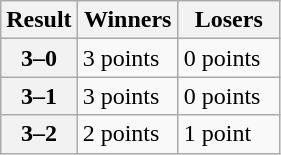<table class="wikitable">
<tr>
<th width=10px>Result</th>
<th width=60px>Winners</th>
<th width=60px>Losers</th>
</tr>
<tr>
<th>3–0</th>
<td>3 points</td>
<td>0 points</td>
</tr>
<tr>
<th>3–1</th>
<td>3 points</td>
<td>0 points</td>
</tr>
<tr>
<th>3–2</th>
<td>2 points</td>
<td>1 point</td>
</tr>
</table>
